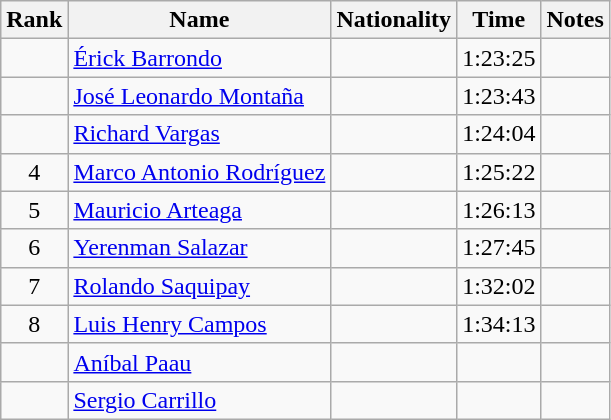<table class="wikitable sortable" style="text-align:center">
<tr>
<th>Rank</th>
<th>Name</th>
<th>Nationality</th>
<th>Time</th>
<th>Notes</th>
</tr>
<tr>
<td></td>
<td align=left><a href='#'>Érick Barrondo</a></td>
<td align=left></td>
<td>1:23:25</td>
<td></td>
</tr>
<tr>
<td></td>
<td align=left><a href='#'>José Leonardo Montaña</a></td>
<td align=left></td>
<td>1:23:43</td>
<td></td>
</tr>
<tr>
<td></td>
<td align=left><a href='#'>Richard Vargas</a></td>
<td align=left></td>
<td>1:24:04</td>
<td></td>
</tr>
<tr>
<td>4</td>
<td align=left><a href='#'>Marco Antonio Rodríguez</a></td>
<td align=left></td>
<td>1:25:22</td>
<td></td>
</tr>
<tr>
<td>5</td>
<td align=left><a href='#'>Mauricio Arteaga</a></td>
<td align=left></td>
<td>1:26:13</td>
<td></td>
</tr>
<tr>
<td>6</td>
<td align=left><a href='#'>Yerenman Salazar</a></td>
<td align=left></td>
<td>1:27:45</td>
<td></td>
</tr>
<tr>
<td>7</td>
<td align=left><a href='#'>Rolando Saquipay</a></td>
<td align=left></td>
<td>1:32:02</td>
<td></td>
</tr>
<tr>
<td>8</td>
<td align=left><a href='#'>Luis Henry Campos</a></td>
<td align=left></td>
<td>1:34:13</td>
<td></td>
</tr>
<tr>
<td></td>
<td align=left><a href='#'>Aníbal Paau</a></td>
<td align=left></td>
<td></td>
<td></td>
</tr>
<tr>
<td></td>
<td align=left><a href='#'>Sergio Carrillo</a></td>
<td align=left></td>
<td></td>
<td></td>
</tr>
</table>
